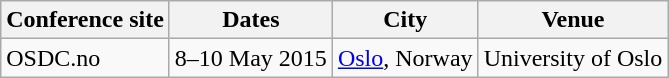<table class="wikitable">
<tr>
<th>Conference site</th>
<th>Dates</th>
<th>City</th>
<th>Venue</th>
</tr>
<tr>
<td>OSDC.no</td>
<td>8–10 May 2015</td>
<td><a href='#'>Oslo</a>, Norway</td>
<td>University of Oslo</td>
</tr>
</table>
